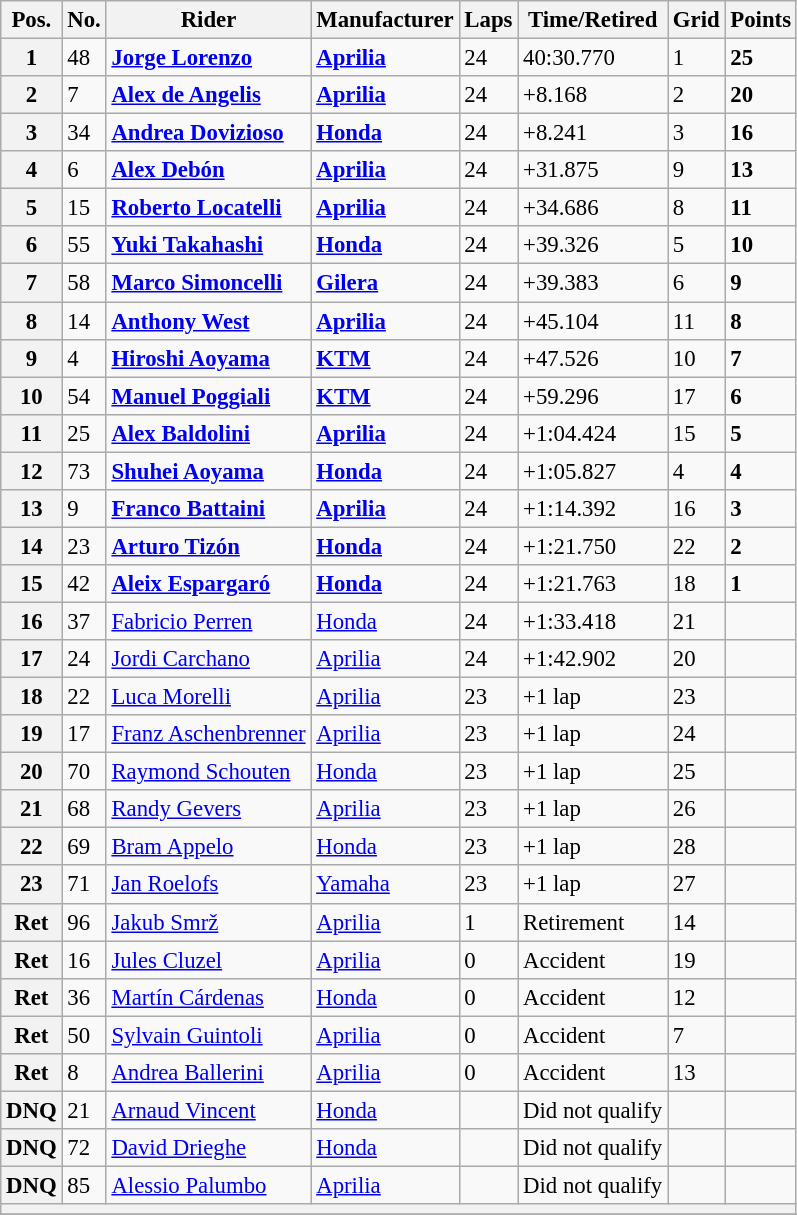<table class="wikitable" style="font-size: 95%;">
<tr>
<th>Pos.</th>
<th>No.</th>
<th>Rider</th>
<th>Manufacturer</th>
<th>Laps</th>
<th>Time/Retired</th>
<th>Grid</th>
<th>Points</th>
</tr>
<tr>
<th>1</th>
<td>48</td>
<td> <strong><a href='#'>Jorge Lorenzo</a></strong></td>
<td><strong><a href='#'>Aprilia</a></strong></td>
<td>24</td>
<td>40:30.770</td>
<td>1</td>
<td><strong>25</strong></td>
</tr>
<tr>
<th>2</th>
<td>7</td>
<td> <strong><a href='#'>Alex de Angelis</a></strong></td>
<td><strong><a href='#'>Aprilia</a></strong></td>
<td>24</td>
<td>+8.168</td>
<td>2</td>
<td><strong>20</strong></td>
</tr>
<tr>
<th>3</th>
<td>34</td>
<td> <strong><a href='#'>Andrea Dovizioso</a></strong></td>
<td><strong><a href='#'>Honda</a></strong></td>
<td>24</td>
<td>+8.241</td>
<td>3</td>
<td><strong>16</strong></td>
</tr>
<tr>
<th>4</th>
<td>6</td>
<td> <strong><a href='#'>Alex Debón</a></strong></td>
<td><strong><a href='#'>Aprilia</a></strong></td>
<td>24</td>
<td>+31.875</td>
<td>9</td>
<td><strong>13</strong></td>
</tr>
<tr>
<th>5</th>
<td>15</td>
<td> <strong><a href='#'>Roberto Locatelli</a></strong></td>
<td><strong><a href='#'>Aprilia</a></strong></td>
<td>24</td>
<td>+34.686</td>
<td>8</td>
<td><strong>11</strong></td>
</tr>
<tr>
<th>6</th>
<td>55</td>
<td> <strong><a href='#'>Yuki Takahashi</a></strong></td>
<td><strong><a href='#'>Honda</a></strong></td>
<td>24</td>
<td>+39.326</td>
<td>5</td>
<td><strong>10</strong></td>
</tr>
<tr>
<th>7</th>
<td>58</td>
<td> <strong><a href='#'>Marco Simoncelli</a></strong></td>
<td><strong><a href='#'>Gilera</a></strong></td>
<td>24</td>
<td>+39.383</td>
<td>6</td>
<td><strong>9</strong></td>
</tr>
<tr>
<th>8</th>
<td>14</td>
<td> <strong><a href='#'>Anthony West</a></strong></td>
<td><strong><a href='#'>Aprilia</a></strong></td>
<td>24</td>
<td>+45.104</td>
<td>11</td>
<td><strong>8</strong></td>
</tr>
<tr>
<th>9</th>
<td>4</td>
<td> <strong><a href='#'>Hiroshi Aoyama</a></strong></td>
<td><strong><a href='#'>KTM</a></strong></td>
<td>24</td>
<td>+47.526</td>
<td>10</td>
<td><strong>7</strong></td>
</tr>
<tr>
<th>10</th>
<td>54</td>
<td> <strong><a href='#'>Manuel Poggiali</a></strong></td>
<td><strong><a href='#'>KTM</a></strong></td>
<td>24</td>
<td>+59.296</td>
<td>17</td>
<td><strong>6</strong></td>
</tr>
<tr>
<th>11</th>
<td>25</td>
<td> <strong><a href='#'>Alex Baldolini</a></strong></td>
<td><strong><a href='#'>Aprilia</a></strong></td>
<td>24</td>
<td>+1:04.424</td>
<td>15</td>
<td><strong>5</strong></td>
</tr>
<tr>
<th>12</th>
<td>73</td>
<td> <strong><a href='#'>Shuhei Aoyama</a></strong></td>
<td><strong><a href='#'>Honda</a></strong></td>
<td>24</td>
<td>+1:05.827</td>
<td>4</td>
<td><strong>4</strong></td>
</tr>
<tr>
<th>13</th>
<td>9</td>
<td> <strong><a href='#'>Franco Battaini</a></strong></td>
<td><strong><a href='#'>Aprilia</a></strong></td>
<td>24</td>
<td>+1:14.392</td>
<td>16</td>
<td><strong>3</strong></td>
</tr>
<tr>
<th>14</th>
<td>23</td>
<td> <strong><a href='#'>Arturo Tizón</a></strong></td>
<td><strong><a href='#'>Honda</a></strong></td>
<td>24</td>
<td>+1:21.750</td>
<td>22</td>
<td><strong>2</strong></td>
</tr>
<tr>
<th>15</th>
<td>42</td>
<td> <strong><a href='#'>Aleix Espargaró</a></strong></td>
<td><strong><a href='#'>Honda</a></strong></td>
<td>24</td>
<td>+1:21.763</td>
<td>18</td>
<td><strong>1</strong></td>
</tr>
<tr>
<th>16</th>
<td>37</td>
<td> <a href='#'>Fabricio Perren</a></td>
<td><a href='#'>Honda</a></td>
<td>24</td>
<td>+1:33.418</td>
<td>21</td>
<td></td>
</tr>
<tr>
<th>17</th>
<td>24</td>
<td> <a href='#'>Jordi Carchano</a></td>
<td><a href='#'>Aprilia</a></td>
<td>24</td>
<td>+1:42.902</td>
<td>20</td>
<td></td>
</tr>
<tr>
<th>18</th>
<td>22</td>
<td> <a href='#'>Luca Morelli</a></td>
<td><a href='#'>Aprilia</a></td>
<td>23</td>
<td>+1 lap</td>
<td>23</td>
<td></td>
</tr>
<tr>
<th>19</th>
<td>17</td>
<td> <a href='#'>Franz Aschenbrenner</a></td>
<td><a href='#'>Aprilia</a></td>
<td>23</td>
<td>+1 lap</td>
<td>24</td>
<td></td>
</tr>
<tr>
<th>20</th>
<td>70</td>
<td> <a href='#'>Raymond Schouten</a></td>
<td><a href='#'>Honda</a></td>
<td>23</td>
<td>+1 lap</td>
<td>25</td>
<td></td>
</tr>
<tr>
<th>21</th>
<td>68</td>
<td> <a href='#'>Randy Gevers</a></td>
<td><a href='#'>Aprilia</a></td>
<td>23</td>
<td>+1 lap</td>
<td>26</td>
<td></td>
</tr>
<tr>
<th>22</th>
<td>69</td>
<td> <a href='#'>Bram Appelo</a></td>
<td><a href='#'>Honda</a></td>
<td>23</td>
<td>+1 lap</td>
<td>28</td>
<td></td>
</tr>
<tr>
<th>23</th>
<td>71</td>
<td> <a href='#'>Jan Roelofs</a></td>
<td><a href='#'>Yamaha</a></td>
<td>23</td>
<td>+1 lap</td>
<td>27</td>
<td></td>
</tr>
<tr>
<th>Ret</th>
<td>96</td>
<td> <a href='#'>Jakub Smrž</a></td>
<td><a href='#'>Aprilia</a></td>
<td>1</td>
<td>Retirement</td>
<td>14</td>
<td></td>
</tr>
<tr>
<th>Ret</th>
<td>16</td>
<td> <a href='#'>Jules Cluzel</a></td>
<td><a href='#'>Aprilia</a></td>
<td>0</td>
<td>Accident</td>
<td>19</td>
<td></td>
</tr>
<tr>
<th>Ret</th>
<td>36</td>
<td> <a href='#'>Martín Cárdenas</a></td>
<td><a href='#'>Honda</a></td>
<td>0</td>
<td>Accident</td>
<td>12</td>
<td></td>
</tr>
<tr>
<th>Ret</th>
<td>50</td>
<td> <a href='#'>Sylvain Guintoli</a></td>
<td><a href='#'>Aprilia</a></td>
<td>0</td>
<td>Accident</td>
<td>7</td>
<td></td>
</tr>
<tr>
<th>Ret</th>
<td>8</td>
<td> <a href='#'>Andrea Ballerini</a></td>
<td><a href='#'>Aprilia</a></td>
<td>0</td>
<td>Accident</td>
<td>13</td>
<td></td>
</tr>
<tr>
<th>DNQ</th>
<td>21</td>
<td> <a href='#'>Arnaud Vincent</a></td>
<td><a href='#'>Honda</a></td>
<td></td>
<td>Did not qualify</td>
<td></td>
<td></td>
</tr>
<tr>
<th>DNQ</th>
<td>72</td>
<td> <a href='#'>David Drieghe</a></td>
<td><a href='#'>Honda</a></td>
<td></td>
<td>Did not qualify</td>
<td></td>
<td></td>
</tr>
<tr>
<th>DNQ</th>
<td>85</td>
<td> <a href='#'>Alessio Palumbo</a></td>
<td><a href='#'>Aprilia</a></td>
<td></td>
<td>Did not qualify</td>
<td></td>
<td></td>
</tr>
<tr>
<th colspan=8></th>
</tr>
<tr>
</tr>
</table>
